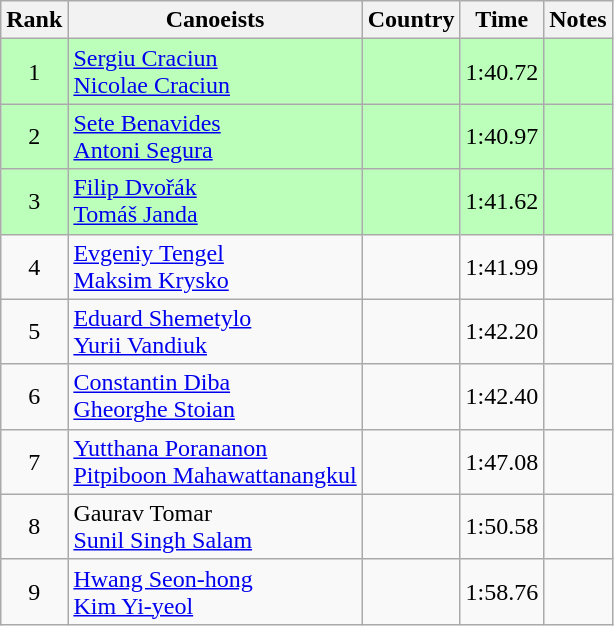<table class="wikitable" style="text-align:center">
<tr>
<th>Rank</th>
<th>Canoeists</th>
<th>Country</th>
<th>Time</th>
<th>Notes</th>
</tr>
<tr bgcolor=bbffbb>
<td>1</td>
<td align="left"><a href='#'>Sergiu Craciun</a><br><a href='#'>Nicolae Craciun</a></td>
<td align="left"></td>
<td>1:40.72</td>
<td></td>
</tr>
<tr bgcolor=bbffbb>
<td>2</td>
<td align="left"><a href='#'>Sete Benavides</a><br><a href='#'>Antoni Segura</a></td>
<td align="left"></td>
<td>1:40.97</td>
<td></td>
</tr>
<tr bgcolor=bbffbb>
<td>3</td>
<td align="left"><a href='#'>Filip Dvořák</a><br><a href='#'>Tomáš Janda</a></td>
<td align="left"></td>
<td>1:41.62</td>
<td></td>
</tr>
<tr>
<td>4</td>
<td align="left"><a href='#'>Evgeniy Tengel</a><br><a href='#'>Maksim Krysko</a></td>
<td align="left"></td>
<td>1:41.99</td>
<td></td>
</tr>
<tr>
<td>5</td>
<td align="left"><a href='#'>Eduard Shemetylo</a><br><a href='#'>Yurii Vandiuk</a></td>
<td align="left"></td>
<td>1:42.20</td>
<td></td>
</tr>
<tr>
<td>6</td>
<td align="left"><a href='#'>Constantin Diba</a><br><a href='#'>Gheorghe Stoian</a></td>
<td align="left"></td>
<td>1:42.40</td>
<td></td>
</tr>
<tr>
<td>7</td>
<td align="left"><a href='#'>Yutthana Porananon</a><br><a href='#'>Pitpiboon Mahawattanangkul</a></td>
<td align="left"></td>
<td>1:47.08</td>
<td></td>
</tr>
<tr>
<td>8</td>
<td align="left">Gaurav Tomar<br><a href='#'>Sunil Singh Salam</a></td>
<td align="left"></td>
<td>1:50.58</td>
<td></td>
</tr>
<tr>
<td>9</td>
<td align="left"><a href='#'>Hwang Seon-hong</a><br><a href='#'>Kim Yi-yeol</a></td>
<td align="left"></td>
<td>1:58.76</td>
<td></td>
</tr>
</table>
